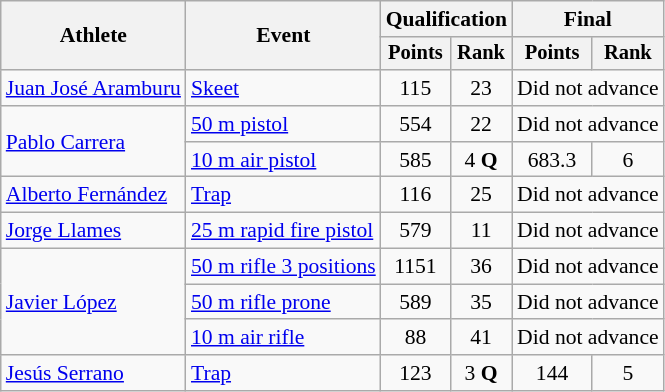<table class="wikitable" style="font-size:90%">
<tr>
<th rowspan=2>Athlete</th>
<th rowspan=2>Event</th>
<th colspan=2>Qualification</th>
<th colspan=2>Final</th>
</tr>
<tr style="font-size:95%">
<th>Points</th>
<th>Rank</th>
<th>Points</th>
<th>Rank</th>
</tr>
<tr align=center>
<td align=left><a href='#'>Juan José Aramburu</a></td>
<td align=left><a href='#'>Skeet</a></td>
<td>115</td>
<td>23</td>
<td colspan=2>Did not advance</td>
</tr>
<tr align=center>
<td align=left rowspan=2><a href='#'>Pablo Carrera</a></td>
<td align=left><a href='#'>50 m pistol</a></td>
<td>554</td>
<td>22</td>
<td colspan=2>Did not advance</td>
</tr>
<tr align=center>
<td align=left><a href='#'>10 m air pistol</a></td>
<td>585</td>
<td>4 <strong>Q</strong></td>
<td>683.3</td>
<td>6</td>
</tr>
<tr align=center>
<td align=left><a href='#'>Alberto Fernández</a></td>
<td align=left><a href='#'>Trap</a></td>
<td>116</td>
<td>25</td>
<td colspan=2>Did not advance</td>
</tr>
<tr align=center>
<td align=left><a href='#'>Jorge Llames</a></td>
<td align=left><a href='#'>25 m rapid fire pistol</a></td>
<td>579</td>
<td>11</td>
<td colspan=2>Did not advance</td>
</tr>
<tr align=center>
<td align=left rowspan=3><a href='#'>Javier López</a></td>
<td align=left><a href='#'>50 m rifle 3 positions</a></td>
<td>1151</td>
<td>36</td>
<td colspan=2>Did not advance</td>
</tr>
<tr align=center>
<td align=left><a href='#'>50 m rifle prone</a></td>
<td>589</td>
<td>35</td>
<td colspan=2>Did not advance</td>
</tr>
<tr align=center>
<td align=left><a href='#'>10 m air rifle</a></td>
<td>88</td>
<td>41</td>
<td colspan=2>Did not advance</td>
</tr>
<tr align=center>
<td align=left><a href='#'>Jesús Serrano</a></td>
<td align=left><a href='#'>Trap</a></td>
<td>123</td>
<td>3 <strong>Q</strong></td>
<td>144</td>
<td>5</td>
</tr>
</table>
